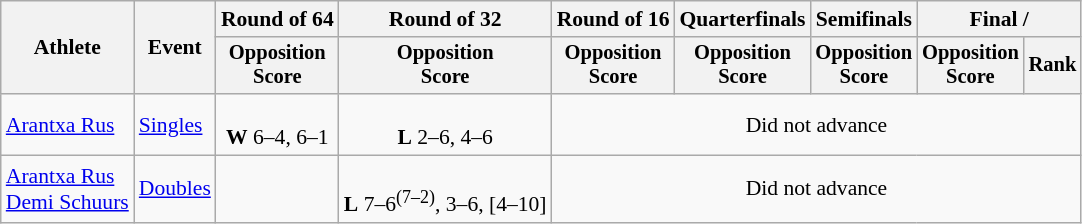<table class=wikitable style="font-size:90%">
<tr>
<th rowspan="2">Athlete</th>
<th rowspan="2">Event</th>
<th>Round of 64</th>
<th>Round of 32</th>
<th>Round of 16</th>
<th>Quarterfinals</th>
<th>Semifinals</th>
<th colspan=2>Final / </th>
</tr>
<tr style="font-size:95%">
<th>Opposition<br>Score</th>
<th>Opposition<br>Score</th>
<th>Opposition<br>Score</th>
<th>Opposition<br>Score</th>
<th>Opposition<br>Score</th>
<th>Opposition<br>Score</th>
<th>Rank</th>
</tr>
<tr align=center>
<td align=left><a href='#'>Arantxa Rus</a></td>
<td align=left><a href='#'>Singles</a></td>
<td><br><strong>W</strong> 6–4, 6–1</td>
<td><br><strong>L</strong> 2–6, 4–6</td>
<td colspan=5>Did not advance</td>
</tr>
<tr align=center>
<td align=left><a href='#'>Arantxa Rus</a><br><a href='#'>Demi Schuurs</a></td>
<td align=left><a href='#'>Doubles</a></td>
<td></td>
<td><br><strong>L</strong> 7–6<sup>(7–2)</sup>, 3–6, [4–10]</td>
<td colspan=5>Did not advance</td>
</tr>
</table>
